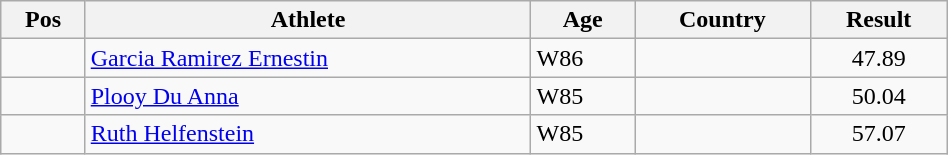<table class="wikitable"  style="text-align:center; width:50%;">
<tr>
<th>Pos</th>
<th>Athlete</th>
<th>Age</th>
<th>Country</th>
<th>Result</th>
</tr>
<tr>
<td align=center></td>
<td align=left><a href='#'>Garcia Ramirez Ernestin</a></td>
<td align=left>W86</td>
<td align=left></td>
<td>47.89</td>
</tr>
<tr>
<td align=center></td>
<td align=left><a href='#'>Plooy Du Anna</a></td>
<td align=left>W85</td>
<td align=left></td>
<td>50.04</td>
</tr>
<tr>
<td align=center></td>
<td align=left><a href='#'>Ruth Helfenstein</a></td>
<td align=left>W85</td>
<td align=left></td>
<td>57.07</td>
</tr>
</table>
